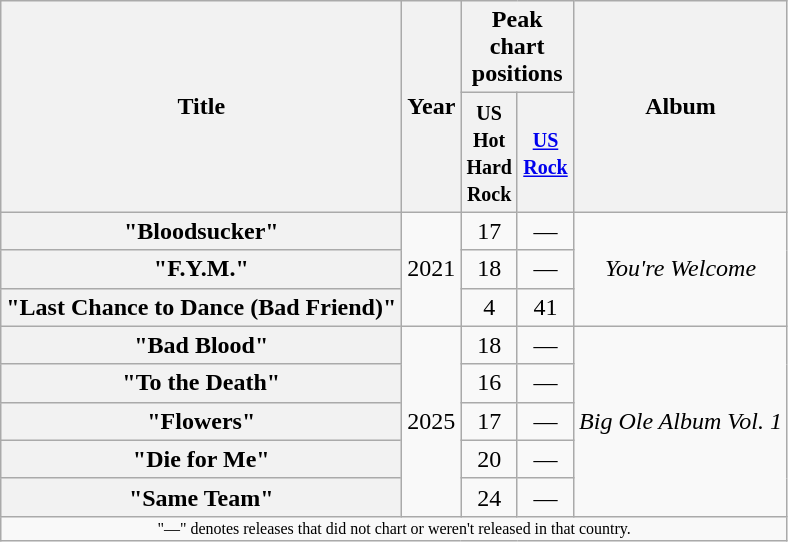<table class="wikitable plainrowheaders" style="text-align:center;">
<tr>
<th rowspan="2" scope="col">Title</th>
<th rowspan="2" scope="col">Year</th>
<th scope="col" colspan="2">Peak chart positions</th>
<th rowspan="2" scope="col">Album</th>
</tr>
<tr>
<th style="width:30px;"><small>US Hot Hard Rock</small></th>
<th style="width:30px;"><small><a href='#'>US Rock</a></small></th>
</tr>
<tr>
<th scope="row">"Bloodsucker"</th>
<td rowspan="3">2021</td>
<td>17</td>
<td>—</td>
<td rowspan="3" style="text-align:center;"><em>You're Welcome</em></td>
</tr>
<tr>
<th scope="row">"F.Y.M."</th>
<td>18</td>
<td>—</td>
</tr>
<tr>
<th scope="row">"Last Chance to Dance (Bad Friend)"</th>
<td>4</td>
<td>41</td>
</tr>
<tr>
<th scope="row">"Bad Blood"</th>
<td rowspan="5">2025</td>
<td>18</td>
<td>—</td>
<td rowspan="5" style="text-align:center;"><em>Big Ole Album Vol. 1</em></td>
</tr>
<tr>
<th scope="row">"To the Death"</th>
<td>16</td>
<td>—</td>
</tr>
<tr>
<th scope="row">"Flowers"</th>
<td>17</td>
<td>—</td>
</tr>
<tr>
<th scope="row">"Die for Me"</th>
<td>20</td>
<td>—</td>
</tr>
<tr>
<th scope="row">"Same Team"</th>
<td>24</td>
<td>—</td>
</tr>
<tr>
<td colspan="5" style="text-align:center; font-size:8pt;">"—" denotes releases that did not chart or weren't released in that country.</td>
</tr>
</table>
